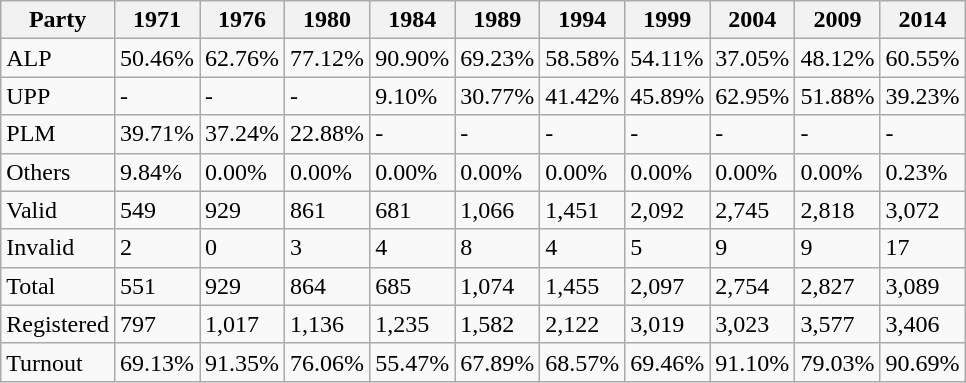<table class="wikitable">
<tr>
<th>Party</th>
<th>1971</th>
<th>1976</th>
<th>1980</th>
<th>1984</th>
<th>1989</th>
<th>1994</th>
<th>1999</th>
<th>2004</th>
<th>2009</th>
<th>2014</th>
</tr>
<tr>
<td>ALP</td>
<td>50.46%</td>
<td>62.76%</td>
<td>77.12%</td>
<td>90.90%</td>
<td>69.23%</td>
<td>58.58%</td>
<td>54.11%</td>
<td>37.05%</td>
<td>48.12%</td>
<td>60.55%</td>
</tr>
<tr>
<td>UPP</td>
<td>-</td>
<td>-</td>
<td>-</td>
<td>9.10%</td>
<td>30.77%</td>
<td>41.42%</td>
<td>45.89%</td>
<td>62.95%</td>
<td>51.88%</td>
<td>39.23%</td>
</tr>
<tr>
<td>PLM</td>
<td>39.71%</td>
<td>37.24%</td>
<td>22.88%</td>
<td>-</td>
<td>-</td>
<td>-</td>
<td>-</td>
<td>-</td>
<td>-</td>
<td>-</td>
</tr>
<tr>
<td>Others</td>
<td>9.84%</td>
<td>0.00%</td>
<td>0.00%</td>
<td>0.00%</td>
<td>0.00%</td>
<td>0.00%</td>
<td>0.00%</td>
<td>0.00%</td>
<td>0.00%</td>
<td>0.23%</td>
</tr>
<tr>
<td>Valid</td>
<td>549</td>
<td>929</td>
<td>861</td>
<td>681</td>
<td>1,066</td>
<td>1,451</td>
<td>2,092</td>
<td>2,745</td>
<td>2,818</td>
<td>3,072</td>
</tr>
<tr>
<td>Invalid</td>
<td>2</td>
<td>0</td>
<td>3</td>
<td>4</td>
<td>8</td>
<td>4</td>
<td>5</td>
<td>9</td>
<td>9</td>
<td>17</td>
</tr>
<tr>
<td>Total</td>
<td>551</td>
<td>929</td>
<td>864</td>
<td>685</td>
<td>1,074</td>
<td>1,455</td>
<td>2,097</td>
<td>2,754</td>
<td>2,827</td>
<td>3,089</td>
</tr>
<tr>
<td>Registered</td>
<td>797</td>
<td>1,017</td>
<td>1,136</td>
<td>1,235</td>
<td>1,582</td>
<td>2,122</td>
<td>3,019</td>
<td>3,023</td>
<td>3,577</td>
<td>3,406</td>
</tr>
<tr>
<td>Turnout</td>
<td>69.13%</td>
<td>91.35%</td>
<td>76.06%</td>
<td>55.47%</td>
<td>67.89%</td>
<td>68.57%</td>
<td>69.46%</td>
<td>91.10%</td>
<td>79.03%</td>
<td>90.69%</td>
</tr>
</table>
